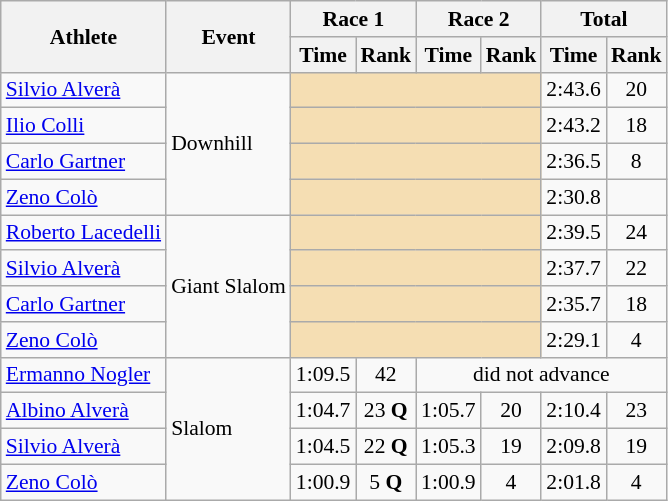<table class="wikitable" style="font-size:90%">
<tr>
<th rowspan="2">Athlete</th>
<th rowspan="2">Event</th>
<th colspan="2">Race 1</th>
<th colspan="2">Race 2</th>
<th colspan="2">Total</th>
</tr>
<tr>
<th>Time</th>
<th>Rank</th>
<th>Time</th>
<th>Rank</th>
<th>Time</th>
<th>Rank</th>
</tr>
<tr>
<td><a href='#'>Silvio Alverà</a></td>
<td rowspan="4">Downhill</td>
<td colspan="4" bgcolor="wheat"></td>
<td align="center">2:43.6</td>
<td align="center">20</td>
</tr>
<tr>
<td><a href='#'>Ilio Colli</a></td>
<td colspan="4" bgcolor="wheat"></td>
<td align="center">2:43.2</td>
<td align="center">18</td>
</tr>
<tr>
<td><a href='#'>Carlo Gartner</a></td>
<td colspan="4" bgcolor="wheat"></td>
<td align="center">2:36.5</td>
<td align="center">8</td>
</tr>
<tr>
<td><a href='#'>Zeno Colò</a></td>
<td colspan="4" bgcolor="wheat"></td>
<td align="center">2:30.8</td>
<td align="center"></td>
</tr>
<tr>
<td><a href='#'>Roberto Lacedelli</a></td>
<td rowspan="4">Giant Slalom</td>
<td colspan="4" bgcolor="wheat"></td>
<td align="center">2:39.5</td>
<td align="center">24</td>
</tr>
<tr>
<td><a href='#'>Silvio Alverà</a></td>
<td colspan="4" bgcolor="wheat"></td>
<td align="center">2:37.7</td>
<td align="center">22</td>
</tr>
<tr>
<td><a href='#'>Carlo Gartner</a></td>
<td colspan="4" bgcolor="wheat"></td>
<td align="center">2:35.7</td>
<td align="center">18</td>
</tr>
<tr>
<td><a href='#'>Zeno Colò</a></td>
<td colspan="4" bgcolor="wheat"></td>
<td align="center">2:29.1</td>
<td align="center">4</td>
</tr>
<tr>
<td><a href='#'>Ermanno Nogler</a></td>
<td rowspan="4">Slalom</td>
<td align="center">1:09.5</td>
<td align="center">42</td>
<td colspan="4" align="center">did not advance</td>
</tr>
<tr>
<td><a href='#'>Albino Alverà</a></td>
<td align="center">1:04.7</td>
<td align="center">23 <strong>Q</strong></td>
<td align="center">1:05.7</td>
<td align="center">20</td>
<td align="center">2:10.4</td>
<td align="center">23</td>
</tr>
<tr>
<td><a href='#'>Silvio Alverà</a></td>
<td align="center">1:04.5</td>
<td align="center">22 <strong>Q</strong></td>
<td align="center">1:05.3</td>
<td align="center">19</td>
<td align="center">2:09.8</td>
<td align="center">19</td>
</tr>
<tr>
<td><a href='#'>Zeno Colò</a></td>
<td align="center">1:00.9</td>
<td align="center">5 <strong>Q</strong></td>
<td align="center">1:00.9</td>
<td align="center">4</td>
<td align="center">2:01.8</td>
<td align="center">4</td>
</tr>
</table>
